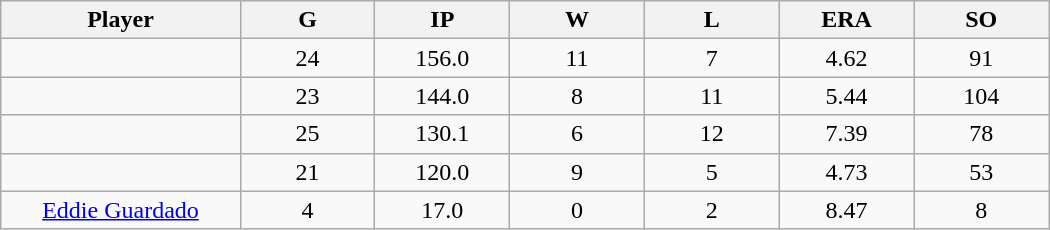<table class="wikitable sortable">
<tr>
<th bgcolor="#DDDDFF" width="16%">Player</th>
<th bgcolor="#DDDDFF" width="9%">G</th>
<th bgcolor="#DDDDFF" width="9%">IP</th>
<th bgcolor="#DDDDFF" width="9%">W</th>
<th bgcolor="#DDDDFF" width="9%">L</th>
<th bgcolor="#DDDDFF" width="9%">ERA</th>
<th bgcolor="#DDDDFF" width="9%">SO</th>
</tr>
<tr align="center">
<td></td>
<td>24</td>
<td>156.0</td>
<td>11</td>
<td>7</td>
<td>4.62</td>
<td>91</td>
</tr>
<tr align="center">
<td></td>
<td>23</td>
<td>144.0</td>
<td>8</td>
<td>11</td>
<td>5.44</td>
<td>104</td>
</tr>
<tr align="center">
<td></td>
<td>25</td>
<td>130.1</td>
<td>6</td>
<td>12</td>
<td>7.39</td>
<td>78</td>
</tr>
<tr align="center">
<td></td>
<td>21</td>
<td>120.0</td>
<td>9</td>
<td>5</td>
<td>4.73</td>
<td>53</td>
</tr>
<tr align="center">
<td><a href='#'>Eddie Guardado</a></td>
<td>4</td>
<td>17.0</td>
<td>0</td>
<td>2</td>
<td>8.47</td>
<td>8</td>
</tr>
</table>
